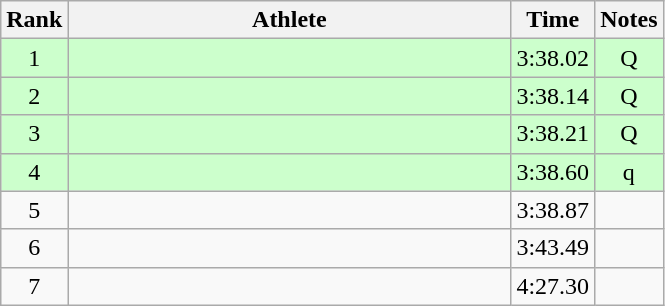<table class="wikitable" style="text-align:center">
<tr>
<th>Rank</th>
<th Style="width:18em">Athlete</th>
<th>Time</th>
<th>Notes</th>
</tr>
<tr style="background:#cfc">
<td>1</td>
<td style="text-align:left"></td>
<td>3:38.02</td>
<td>Q</td>
</tr>
<tr style="background:#cfc">
<td>2</td>
<td style="text-align:left"></td>
<td>3:38.14</td>
<td>Q</td>
</tr>
<tr style="background:#cfc">
<td>3</td>
<td style="text-align:left"></td>
<td>3:38.21</td>
<td>Q</td>
</tr>
<tr style="background:#cfc">
<td>4</td>
<td style="text-align:left"></td>
<td>3:38.60</td>
<td>q</td>
</tr>
<tr>
<td>5</td>
<td style="text-align:left"></td>
<td>3:38.87</td>
<td></td>
</tr>
<tr>
<td>6</td>
<td style="text-align:left"></td>
<td>3:43.49</td>
<td></td>
</tr>
<tr>
<td>7</td>
<td style="text-align:left"></td>
<td>4:27.30</td>
<td></td>
</tr>
</table>
